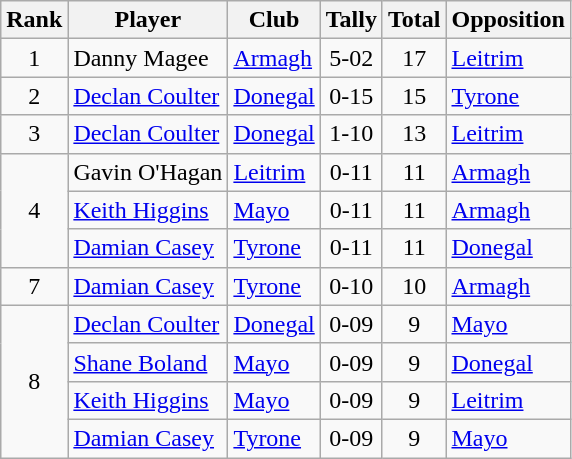<table class="wikitable">
<tr>
<th>Rank</th>
<th>Player</th>
<th>Club</th>
<th>Tally</th>
<th>Total</th>
<th>Opposition</th>
</tr>
<tr>
<td rowspan="1" style="text-align:center;">1</td>
<td>Danny Magee</td>
<td><a href='#'>Armagh</a></td>
<td align=center>5-02</td>
<td align=center>17</td>
<td><a href='#'>Leitrim</a></td>
</tr>
<tr>
<td rowspan="1" style="text-align:center;">2</td>
<td><a href='#'>Declan Coulter</a></td>
<td><a href='#'>Donegal</a></td>
<td align=center>0-15</td>
<td align=center>15</td>
<td><a href='#'>Tyrone</a></td>
</tr>
<tr>
<td rowspan="1" style="text-align:center;">3</td>
<td><a href='#'>Declan Coulter</a></td>
<td><a href='#'>Donegal</a></td>
<td align=center>1-10</td>
<td align=center>13</td>
<td><a href='#'>Leitrim</a></td>
</tr>
<tr>
<td rowspan="3" style="text-align:center;">4</td>
<td>Gavin O'Hagan</td>
<td><a href='#'>Leitrim</a></td>
<td align=center>0-11</td>
<td align=center>11</td>
<td><a href='#'>Armagh</a></td>
</tr>
<tr>
<td><a href='#'>Keith Higgins</a></td>
<td><a href='#'>Mayo</a></td>
<td align=center>0-11</td>
<td align=center>11</td>
<td><a href='#'>Armagh</a></td>
</tr>
<tr>
<td><a href='#'>Damian Casey</a></td>
<td><a href='#'>Tyrone</a></td>
<td align=center>0-11</td>
<td align=center>11</td>
<td><a href='#'>Donegal</a></td>
</tr>
<tr>
<td rowspan="1" style="text-align:center;">7</td>
<td><a href='#'>Damian Casey</a></td>
<td><a href='#'>Tyrone</a></td>
<td align=center>0-10</td>
<td align=center>10</td>
<td><a href='#'>Armagh</a></td>
</tr>
<tr>
<td rowspan="4" style="text-align:center;">8</td>
<td><a href='#'>Declan Coulter</a></td>
<td><a href='#'>Donegal</a></td>
<td align=center>0-09</td>
<td align=center>9</td>
<td><a href='#'>Mayo</a></td>
</tr>
<tr>
<td><a href='#'>Shane Boland</a></td>
<td><a href='#'>Mayo</a></td>
<td align=center>0-09</td>
<td align=center>9</td>
<td><a href='#'>Donegal</a></td>
</tr>
<tr>
<td><a href='#'>Keith Higgins</a></td>
<td><a href='#'>Mayo</a></td>
<td align=center>0-09</td>
<td align=center>9</td>
<td><a href='#'>Leitrim</a></td>
</tr>
<tr>
<td><a href='#'>Damian Casey</a></td>
<td><a href='#'>Tyrone</a></td>
<td align=center>0-09</td>
<td align=center>9</td>
<td><a href='#'>Mayo</a></td>
</tr>
</table>
